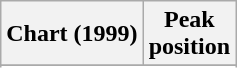<table class="wikitable sortable plainrowheaders" style="text-align:center">
<tr>
<th>Chart (1999)</th>
<th>Peak<br>position</th>
</tr>
<tr>
</tr>
<tr>
</tr>
<tr>
</tr>
<tr>
</tr>
<tr>
</tr>
<tr>
</tr>
<tr>
</tr>
</table>
